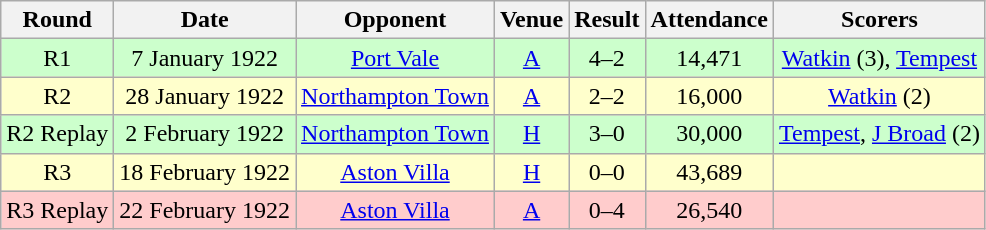<table class="wikitable" style="font-size:100%; text-align:center">
<tr>
<th>Round</th>
<th>Date</th>
<th>Opponent</th>
<th>Venue</th>
<th>Result</th>
<th>Attendance</th>
<th>Scorers</th>
</tr>
<tr style="background-color: #CCFFCC;">
<td>R1</td>
<td>7 January 1922</td>
<td><a href='#'>Port Vale</a></td>
<td><a href='#'>A</a></td>
<td>4–2</td>
<td>14,471</td>
<td><a href='#'>Watkin</a> (3), <a href='#'>Tempest</a></td>
</tr>
<tr style="background-color: #FFFFCC;">
<td>R2</td>
<td>28 January 1922</td>
<td><a href='#'>Northampton Town</a></td>
<td><a href='#'>A</a></td>
<td>2–2</td>
<td>16,000</td>
<td><a href='#'>Watkin</a> (2)</td>
</tr>
<tr style="background-color: #CCFFCC;">
<td>R2 Replay</td>
<td>2 February 1922</td>
<td><a href='#'>Northampton Town</a></td>
<td><a href='#'>H</a></td>
<td>3–0</td>
<td>30,000</td>
<td><a href='#'>Tempest</a>, <a href='#'>J Broad</a> (2)</td>
</tr>
<tr style="background-color: #FFFFCC;">
<td>R3</td>
<td>18 February 1922</td>
<td><a href='#'>Aston Villa</a></td>
<td><a href='#'>H</a></td>
<td>0–0</td>
<td>43,689</td>
<td></td>
</tr>
<tr style="background-color: #FFCCCC;">
<td>R3 Replay</td>
<td>22 February 1922</td>
<td><a href='#'>Aston Villa</a></td>
<td><a href='#'>A</a></td>
<td>0–4</td>
<td>26,540</td>
<td></td>
</tr>
</table>
